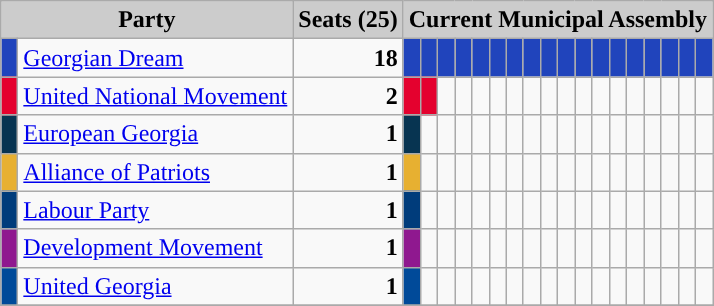<table class="wikitable">
<tr>
<th style="background:#ccc" colspan="2">Party</th>
<th style="background:#ccc">Seats (25)</th>
<th style="background:#ccc" colspan="25">Current Municipal Assembly</th>
</tr>
<tr>
<td style="background-color: #2044BC"> </td>
<td><a href='#'>Georgian Dream</a></td>
<td style="text-align: right"><strong>18</strong></td>
<td style="background-color: #2044BC"> </td>
<td style="background-color: #2044BC"> </td>
<td style="background-color: #2044BC"> </td>
<td style="background-color: #2044BC"> </td>
<td style="background-color: #2044BC"> </td>
<td style="background-color: #2044BC"> </td>
<td style="background-color: #2044BC"> </td>
<td style="background-color: #2044BC"> </td>
<td style="background-color: #2044BC"> </td>
<td style="background-color: #2044BC"> </td>
<td style="background-color: #2044BC"> </td>
<td style="background-color: #2044BC"> </td>
<td style="background-color: #2044BC"> </td>
<td style="background-color: #2044BC"> </td>
<td style="background-color: #2044BC"> </td>
<td style="background-color: #2044BC"> </td>
<td style="background-color: #2044BC"> </td>
<td style="background-color: #2044BC"> </td>
</tr>
<tr>
<td style="background-color: #e4012e"> </td>
<td><a href='#'>United National Movement</a></td>
<td style="text-align: right"><strong>2</strong></td>
<td style="background-color: #e4012e"> </td>
<td style="background-color: #e4012e"> </td>
<td> </td>
<td> </td>
<td> </td>
<td> </td>
<td> </td>
<td> </td>
<td> </td>
<td> </td>
<td> </td>
<td> </td>
<td> </td>
<td> </td>
<td> </td>
<td> </td>
<td> </td>
<td> </td>
</tr>
<tr>
<td style="background-color: #073451"> </td>
<td><a href='#'>European Georgia</a></td>
<td style="text-align: right"><strong>1</strong></td>
<td style="background-color: #073451"> </td>
<td> </td>
<td> </td>
<td> </td>
<td> </td>
<td> </td>
<td> </td>
<td> </td>
<td> </td>
<td> </td>
<td> </td>
<td> </td>
<td> </td>
<td> </td>
<td> </td>
<td> </td>
<td> </td>
<td> </td>
</tr>
<tr>
<td style="background-color: #E7B031"> </td>
<td><a href='#'>Alliance of Patriots</a></td>
<td style="text-align: right"><strong>1</strong></td>
<td style="background-color: #E7B031"> </td>
<td> </td>
<td> </td>
<td> </td>
<td> </td>
<td> </td>
<td> </td>
<td> </td>
<td> </td>
<td> </td>
<td> </td>
<td> </td>
<td> </td>
<td> </td>
<td> </td>
<td> </td>
<td> </td>
<td> </td>
</tr>
<tr>
<td style="background-color: #003C7B"> </td>
<td><a href='#'>Labour Party</a></td>
<td style="text-align: right"><strong>1</strong></td>
<td style="background-color: #003C7B"> </td>
<td> </td>
<td> </td>
<td> </td>
<td> </td>
<td> </td>
<td> </td>
<td> </td>
<td> </td>
<td> </td>
<td> </td>
<td> </td>
<td> </td>
<td> </td>
<td> </td>
<td> </td>
<td> </td>
<td> </td>
</tr>
<tr>
<td style="background-color: #8F188F"> </td>
<td><a href='#'>Development Movement</a></td>
<td style="text-align: right"><strong>1</strong></td>
<td style="background-color: #8F188F"> </td>
<td> </td>
<td> </td>
<td> </td>
<td> </td>
<td> </td>
<td> </td>
<td> </td>
<td> </td>
<td> </td>
<td> </td>
<td> </td>
<td> </td>
<td> </td>
<td> </td>
<td> </td>
<td> </td>
<td> </td>
</tr>
<tr>
<td style="background-color: #004a99"> </td>
<td><a href='#'>United Georgia</a></td>
<td style="text-align: right"><strong>1</strong></td>
<td style="background-color: #004a99"> </td>
<td> </td>
<td> </td>
<td> </td>
<td> </td>
<td> </td>
<td> </td>
<td> </td>
<td> </td>
<td> </td>
<td> </td>
<td> </td>
<td> </td>
<td> </td>
<td> </td>
<td> </td>
<td> </td>
<td> </td>
</tr>
<tr>
</tr>
</table>
